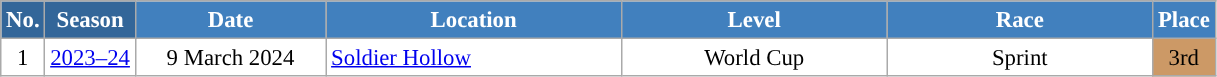<table class="wikitable sortable" style="font-size:95%; text-align:center; border:grey solid 1px; border-collapse:collapse; background:#ffffff;">
<tr style="background:#efefef;">
<th style="background-color:#369; color:white;">No.</th>
<th style="background-color:#369; color:white;">Season</th>
<th style="background-color:#4180be; color:white; width:120px;">Date</th>
<th style="background-color:#4180be; color:white; width:190px;">Location</th>
<th style="background-color:#4180be; color:white; width:170px;">Level</th>
<th style="background-color:#4180be; color:white; width:170px;">Race</th>
<th style="background-color:#4180be; color:white;">Place</th>
</tr>
<tr>
<td>1</td>
<td><a href='#'>2023–24</a></td>
<td>9 March 2024</td>
<td align=left> <a href='#'>Soldier Hollow</a></td>
<td>World Cup</td>
<td>Sprint</td>
<td align=center bgcolor="cc9966">3rd</td>
</tr>
</table>
